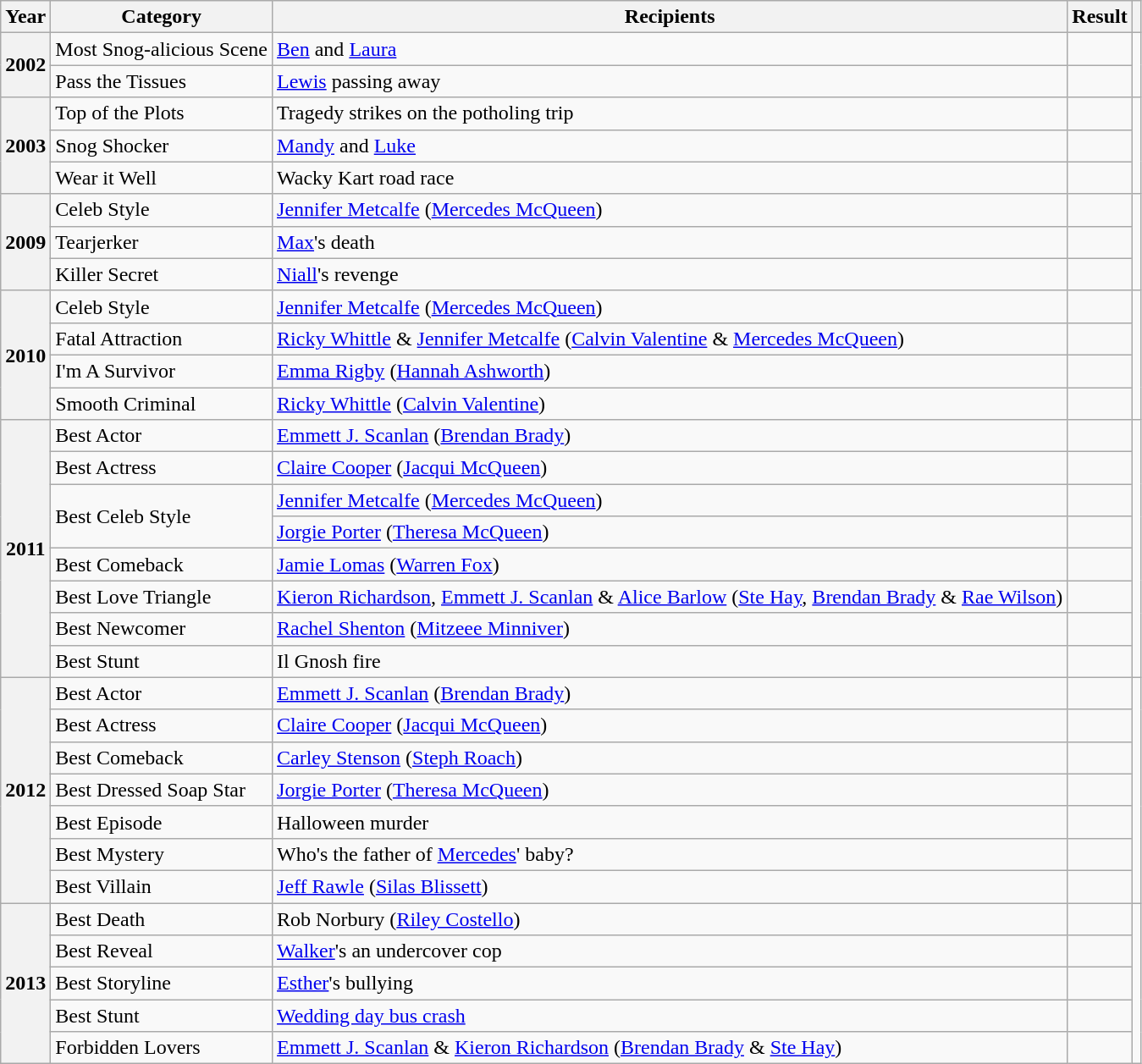<table class="wikitable plainrowheaders sortable">
<tr>
<th scope="col" class="unsortable">Year</th>
<th scope="col" class="sortable">Category</th>
<th scope="col">Recipients</th>
<th scope="col">Result</th>
<th scope="col" class="unsortable"></th>
</tr>
<tr>
<th scope="row" rowspan="2">2002</th>
<td>Most Snog-alicious Scene</td>
<td><a href='#'>Ben</a> and <a href='#'>Laura</a></td>
<td></td>
<td style="text-align:center;" rowspan="2"></td>
</tr>
<tr>
<td>Pass the Tissues</td>
<td><a href='#'>Lewis</a> passing away</td>
<td></td>
</tr>
<tr>
<th scope="row" rowspan="3">2003</th>
<td>Top of the Plots</td>
<td>Tragedy strikes on the potholing trip</td>
<td></td>
<td style="text-align:center;" rowspan="3"></td>
</tr>
<tr>
<td>Snog Shocker</td>
<td><a href='#'>Mandy</a> and <a href='#'>Luke</a></td>
<td></td>
</tr>
<tr>
<td>Wear it Well</td>
<td>Wacky Kart road race</td>
<td></td>
</tr>
<tr>
<th scope="row" rowspan="3">2009</th>
<td>Celeb Style</td>
<td><a href='#'>Jennifer Metcalfe</a> (<a href='#'>Mercedes McQueen</a>)</td>
<td></td>
<td style="text-align:center;" rowspan="3"></td>
</tr>
<tr>
<td>Tearjerker</td>
<td><a href='#'>Max</a>'s death</td>
<td></td>
</tr>
<tr>
<td>Killer Secret</td>
<td><a href='#'>Niall</a>'s revenge</td>
<td></td>
</tr>
<tr>
<th scope="row" rowspan="4">2010</th>
<td>Celeb Style</td>
<td><a href='#'>Jennifer Metcalfe</a> (<a href='#'>Mercedes McQueen</a>)</td>
<td></td>
<td style="text-align:center;" rowspan="4"></td>
</tr>
<tr>
<td>Fatal Attraction</td>
<td><a href='#'>Ricky Whittle</a> & <a href='#'>Jennifer Metcalfe</a> (<a href='#'>Calvin Valentine</a> & <a href='#'>Mercedes McQueen</a>)</td>
<td></td>
</tr>
<tr>
<td>I'm A Survivor</td>
<td><a href='#'>Emma Rigby</a> (<a href='#'>Hannah Ashworth</a>)</td>
<td></td>
</tr>
<tr>
<td>Smooth Criminal</td>
<td><a href='#'>Ricky Whittle</a> (<a href='#'>Calvin Valentine</a>)</td>
<td></td>
</tr>
<tr>
<th scope="row" rowspan="8">2011</th>
<td>Best Actor</td>
<td><a href='#'>Emmett J. Scanlan</a> (<a href='#'>Brendan Brady</a>)</td>
<td></td>
<td style="text-align:center;" rowspan="8"></td>
</tr>
<tr>
<td>Best Actress</td>
<td><a href='#'>Claire Cooper</a> (<a href='#'>Jacqui McQueen</a>)</td>
<td></td>
</tr>
<tr>
<td rowspan="2">Best Celeb Style</td>
<td><a href='#'>Jennifer Metcalfe</a> (<a href='#'>Mercedes McQueen</a>)</td>
<td></td>
</tr>
<tr>
<td><a href='#'>Jorgie Porter</a> (<a href='#'>Theresa McQueen</a>)</td>
<td></td>
</tr>
<tr>
<td>Best Comeback</td>
<td><a href='#'>Jamie Lomas</a> (<a href='#'>Warren Fox</a>)</td>
<td></td>
</tr>
<tr>
<td>Best Love Triangle</td>
<td><a href='#'>Kieron Richardson</a>, <a href='#'>Emmett J. Scanlan</a> & <a href='#'>Alice Barlow</a> (<a href='#'>Ste Hay</a>, <a href='#'>Brendan Brady</a> & <a href='#'>Rae Wilson</a>)</td>
<td></td>
</tr>
<tr>
<td>Best Newcomer</td>
<td><a href='#'>Rachel Shenton</a> (<a href='#'>Mitzeee Minniver</a>)</td>
<td></td>
</tr>
<tr>
<td>Best Stunt</td>
<td>Il Gnosh fire</td>
<td></td>
</tr>
<tr>
<th scope="row" rowspan="7">2012</th>
<td>Best Actor</td>
<td><a href='#'>Emmett J. Scanlan</a> (<a href='#'>Brendan Brady</a>)</td>
<td></td>
<td style="text-align:center;" rowspan="7"></td>
</tr>
<tr>
<td>Best Actress</td>
<td><a href='#'>Claire Cooper</a> (<a href='#'>Jacqui McQueen</a>)</td>
<td></td>
</tr>
<tr>
<td>Best Comeback</td>
<td><a href='#'>Carley Stenson</a> (<a href='#'>Steph Roach</a>)</td>
<td></td>
</tr>
<tr>
<td>Best Dressed Soap Star</td>
<td><a href='#'>Jorgie Porter</a> (<a href='#'>Theresa McQueen</a>)</td>
<td></td>
</tr>
<tr>
<td>Best Episode</td>
<td>Halloween murder</td>
<td></td>
</tr>
<tr>
<td>Best Mystery</td>
<td>Who's the father of <a href='#'>Mercedes</a>' baby?</td>
<td></td>
</tr>
<tr>
<td>Best Villain</td>
<td><a href='#'>Jeff Rawle</a> (<a href='#'>Silas Blissett</a>)</td>
<td></td>
</tr>
<tr>
<th scope="row" rowspan="5">2013</th>
<td>Best Death</td>
<td>Rob Norbury (<a href='#'>Riley Costello</a>)</td>
<td></td>
<td style="text-align:center;" rowspan="5"></td>
</tr>
<tr>
<td>Best Reveal</td>
<td><a href='#'>Walker</a>'s an undercover cop</td>
<td></td>
</tr>
<tr>
<td>Best Storyline</td>
<td><a href='#'>Esther</a>'s bullying</td>
<td></td>
</tr>
<tr>
<td>Best Stunt</td>
<td><a href='#'>Wedding day bus crash</a></td>
<td></td>
</tr>
<tr>
<td>Forbidden Lovers</td>
<td><a href='#'>Emmett J. Scanlan</a> & <a href='#'>Kieron Richardson</a> (<a href='#'>Brendan Brady</a> & <a href='#'>Ste Hay</a>)</td>
<td></td>
</tr>
</table>
